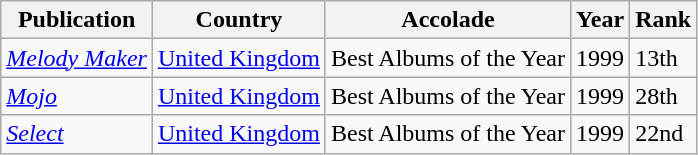<table class="wikitable">
<tr>
<th>Publication</th>
<th>Country</th>
<th>Accolade</th>
<th>Year</th>
<th>Rank</th>
</tr>
<tr>
<td><em><a href='#'>Melody Maker</a></em></td>
<td><a href='#'>United Kingdom</a></td>
<td>Best Albums of the Year</td>
<td>1999</td>
<td>13th</td>
</tr>
<tr>
<td><em><a href='#'>Mojo</a></em></td>
<td><a href='#'>United Kingdom</a></td>
<td>Best Albums of the Year</td>
<td>1999</td>
<td>28th</td>
</tr>
<tr>
<td><em><a href='#'>Select</a></em></td>
<td><a href='#'>United Kingdom</a></td>
<td>Best Albums of the Year</td>
<td>1999</td>
<td>22nd</td>
</tr>
</table>
